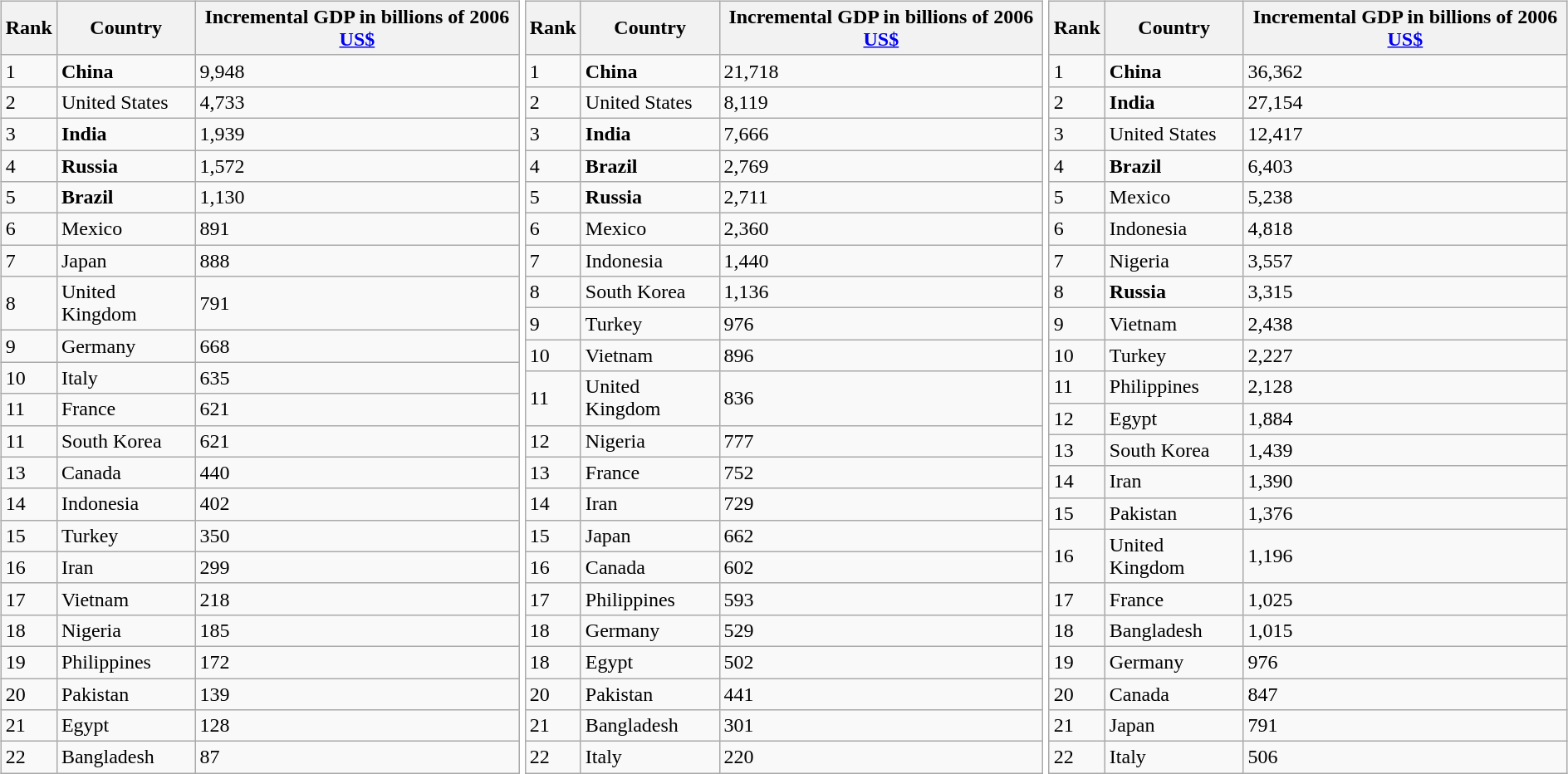<table>
<tr>
<td><br><table class="wikitable sortable" style="margin-left:auto;margin-right:auto">
<tr>
<th style="width:2em;">Rank</th>
<th>Country</th>
<th>Incremental GDP in billions of 2006 <a href='#'>US$</a></th>
</tr>
<tr>
<td>1</td>
<td><strong>China</strong></td>
<td>9,948</td>
</tr>
<tr>
<td>2</td>
<td>United States</td>
<td>4,733</td>
</tr>
<tr>
<td>3</td>
<td><strong>India</strong></td>
<td>1,939</td>
</tr>
<tr>
<td>4</td>
<td><strong>Russia</strong></td>
<td>1,572</td>
</tr>
<tr>
<td>5</td>
<td><strong>Brazil</strong></td>
<td>1,130</td>
</tr>
<tr>
<td>6</td>
<td>Mexico</td>
<td>891</td>
</tr>
<tr>
<td>7</td>
<td>Japan</td>
<td>888</td>
</tr>
<tr>
<td>8</td>
<td>United Kingdom</td>
<td>791</td>
</tr>
<tr>
<td>9</td>
<td>Germany</td>
<td>668</td>
</tr>
<tr>
<td>10</td>
<td>Italy</td>
<td>635</td>
</tr>
<tr>
<td>11</td>
<td>France</td>
<td>621</td>
</tr>
<tr>
<td>11</td>
<td>South Korea</td>
<td>621</td>
</tr>
<tr>
<td>13</td>
<td>Canada</td>
<td>440</td>
</tr>
<tr>
<td>14</td>
<td>Indonesia</td>
<td>402</td>
</tr>
<tr>
<td>15</td>
<td>Turkey</td>
<td>350</td>
</tr>
<tr>
<td>16</td>
<td>Iran</td>
<td>299</td>
</tr>
<tr>
<td>17</td>
<td>Vietnam</td>
<td>218</td>
</tr>
<tr>
<td>18</td>
<td>Nigeria</td>
<td>185</td>
</tr>
<tr>
<td>19</td>
<td>Philippines</td>
<td>172</td>
</tr>
<tr>
<td>20</td>
<td>Pakistan</td>
<td>139</td>
</tr>
<tr>
<td>21</td>
<td>Egypt</td>
<td>128</td>
</tr>
<tr>
<td>22</td>
<td>Bangladesh</td>
<td>87</td>
</tr>
</table>
</td>
<td><br><table class="wikitable sortable" style="margin-left:auto;margin-right:auto">
<tr>
<th style="width:2em;">Rank</th>
<th>Country</th>
<th>Incremental GDP in billions of 2006 <a href='#'>US$</a></th>
</tr>
<tr>
<td>1</td>
<td><strong>China</strong></td>
<td>21,718</td>
</tr>
<tr>
<td>2</td>
<td>United States</td>
<td>8,119</td>
</tr>
<tr>
<td>3</td>
<td><strong>India</strong></td>
<td>7,666</td>
</tr>
<tr>
<td>4</td>
<td><strong>Brazil</strong></td>
<td>2,769</td>
</tr>
<tr>
<td>5</td>
<td><strong>Russia</strong></td>
<td>2,711</td>
</tr>
<tr>
<td>6</td>
<td>Mexico</td>
<td>2,360</td>
</tr>
<tr>
<td>7</td>
<td>Indonesia</td>
<td>1,440</td>
</tr>
<tr>
<td>8</td>
<td>South Korea</td>
<td>1,136</td>
</tr>
<tr>
<td>9</td>
<td>Turkey</td>
<td>976</td>
</tr>
<tr>
<td>10</td>
<td>Vietnam</td>
<td>896</td>
</tr>
<tr>
<td>11</td>
<td>United Kingdom</td>
<td>836</td>
</tr>
<tr>
<td>12</td>
<td>Nigeria</td>
<td>777</td>
</tr>
<tr>
<td>13</td>
<td>France</td>
<td>752</td>
</tr>
<tr>
<td>14</td>
<td>Iran</td>
<td>729</td>
</tr>
<tr>
<td>15</td>
<td>Japan</td>
<td>662</td>
</tr>
<tr>
<td>16</td>
<td>Canada</td>
<td>602</td>
</tr>
<tr>
<td>17</td>
<td>Philippines</td>
<td>593</td>
</tr>
<tr>
<td>18</td>
<td>Germany</td>
<td>529</td>
</tr>
<tr>
<td>18</td>
<td>Egypt</td>
<td>502</td>
</tr>
<tr>
<td>20</td>
<td>Pakistan</td>
<td>441</td>
</tr>
<tr>
<td>21</td>
<td>Bangladesh</td>
<td>301</td>
</tr>
<tr>
<td>22</td>
<td>Italy</td>
<td>220</td>
</tr>
</table>
</td>
<td><br><table class="wikitable sortable" style="margin-left:auto;margin-right:auto">
<tr>
<th style="width:2em;">Rank</th>
<th>Country</th>
<th>Incremental GDP in billions of 2006 <a href='#'>US$</a></th>
</tr>
<tr>
<td>1</td>
<td><strong>China</strong></td>
<td>36,362</td>
</tr>
<tr>
<td>2</td>
<td><strong>India</strong></td>
<td>27,154</td>
</tr>
<tr>
<td>3</td>
<td>United States</td>
<td>12,417</td>
</tr>
<tr>
<td>4</td>
<td><strong>Brazil</strong></td>
<td>6,403</td>
</tr>
<tr>
<td>5</td>
<td>Mexico</td>
<td>5,238</td>
</tr>
<tr>
<td>6</td>
<td>Indonesia</td>
<td>4,818</td>
</tr>
<tr>
<td>7</td>
<td>Nigeria</td>
<td>3,557</td>
</tr>
<tr>
<td>8</td>
<td><strong>Russia</strong></td>
<td>3,315</td>
</tr>
<tr>
<td>9</td>
<td>Vietnam</td>
<td>2,438</td>
</tr>
<tr>
<td>10</td>
<td>Turkey</td>
<td>2,227</td>
</tr>
<tr>
<td>11</td>
<td>Philippines</td>
<td>2,128</td>
</tr>
<tr>
<td>12</td>
<td>Egypt</td>
<td>1,884</td>
</tr>
<tr>
<td>13</td>
<td>South Korea</td>
<td>1,439</td>
</tr>
<tr>
<td>14</td>
<td>Iran</td>
<td>1,390</td>
</tr>
<tr>
<td>15</td>
<td>Pakistan</td>
<td>1,376</td>
</tr>
<tr>
<td>16</td>
<td>United Kingdom</td>
<td>1,196</td>
</tr>
<tr>
<td>17</td>
<td>France</td>
<td>1,025</td>
</tr>
<tr>
<td>18</td>
<td>Bangladesh</td>
<td>1,015</td>
</tr>
<tr>
<td>19</td>
<td>Germany</td>
<td>976</td>
</tr>
<tr>
<td>20</td>
<td>Canada</td>
<td>847</td>
</tr>
<tr>
<td>21</td>
<td>Japan</td>
<td>791</td>
</tr>
<tr>
<td>22</td>
<td>Italy</td>
<td>506</td>
</tr>
</table>
</td>
</tr>
</table>
